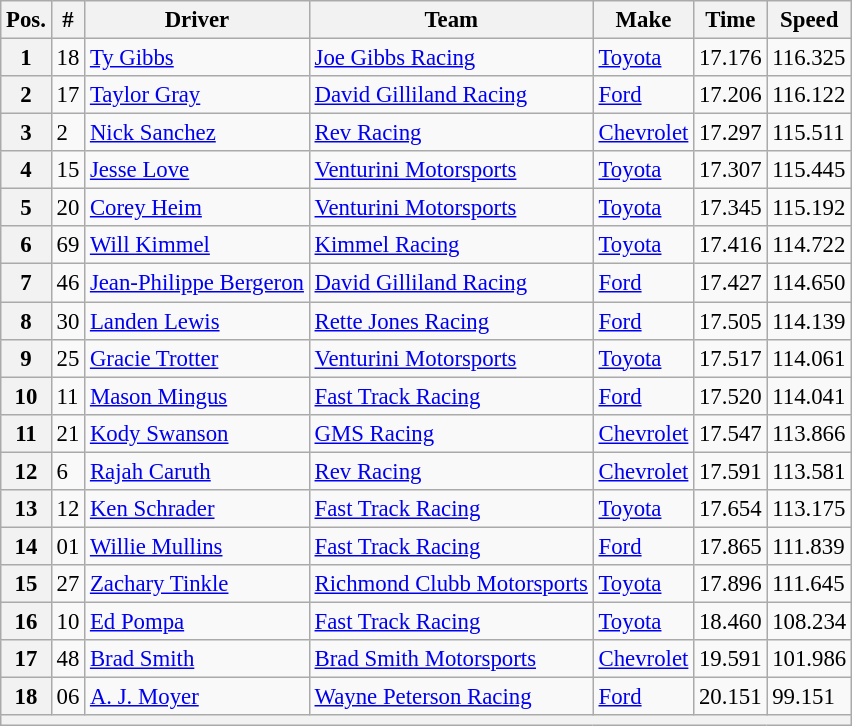<table class="wikitable" style="font-size:95%">
<tr>
<th>Pos.</th>
<th>#</th>
<th>Driver</th>
<th>Team</th>
<th>Make</th>
<th>Time</th>
<th>Speed</th>
</tr>
<tr>
<th>1</th>
<td>18</td>
<td><a href='#'>Ty Gibbs</a></td>
<td><a href='#'>Joe Gibbs Racing</a></td>
<td><a href='#'>Toyota</a></td>
<td>17.176</td>
<td>116.325</td>
</tr>
<tr>
<th>2</th>
<td>17</td>
<td><a href='#'>Taylor Gray</a></td>
<td><a href='#'>David Gilliland Racing</a></td>
<td><a href='#'>Ford</a></td>
<td>17.206</td>
<td>116.122</td>
</tr>
<tr>
<th>3</th>
<td>2</td>
<td><a href='#'>Nick Sanchez</a></td>
<td><a href='#'>Rev Racing</a></td>
<td><a href='#'>Chevrolet</a></td>
<td>17.297</td>
<td>115.511</td>
</tr>
<tr>
<th>4</th>
<td>15</td>
<td><a href='#'>Jesse Love</a></td>
<td><a href='#'>Venturini Motorsports</a></td>
<td><a href='#'>Toyota</a></td>
<td>17.307</td>
<td>115.445</td>
</tr>
<tr>
<th>5</th>
<td>20</td>
<td><a href='#'>Corey Heim</a></td>
<td><a href='#'>Venturini Motorsports</a></td>
<td><a href='#'>Toyota</a></td>
<td>17.345</td>
<td>115.192</td>
</tr>
<tr>
<th>6</th>
<td>69</td>
<td><a href='#'>Will Kimmel</a></td>
<td><a href='#'>Kimmel Racing</a></td>
<td><a href='#'>Toyota</a></td>
<td>17.416</td>
<td>114.722</td>
</tr>
<tr>
<th>7</th>
<td>46</td>
<td><a href='#'>Jean-Philippe Bergeron</a></td>
<td><a href='#'>David Gilliland Racing</a></td>
<td><a href='#'>Ford</a></td>
<td>17.427</td>
<td>114.650</td>
</tr>
<tr>
<th>8</th>
<td>30</td>
<td><a href='#'>Landen Lewis</a></td>
<td><a href='#'>Rette Jones Racing</a></td>
<td><a href='#'>Ford</a></td>
<td>17.505</td>
<td>114.139</td>
</tr>
<tr>
<th>9</th>
<td>25</td>
<td><a href='#'>Gracie Trotter</a></td>
<td><a href='#'>Venturini Motorsports</a></td>
<td><a href='#'>Toyota</a></td>
<td>17.517</td>
<td>114.061</td>
</tr>
<tr>
<th>10</th>
<td>11</td>
<td><a href='#'>Mason Mingus</a></td>
<td><a href='#'>Fast Track Racing</a></td>
<td><a href='#'>Ford</a></td>
<td>17.520</td>
<td>114.041</td>
</tr>
<tr>
<th>11</th>
<td>21</td>
<td><a href='#'>Kody Swanson</a></td>
<td><a href='#'>GMS Racing</a></td>
<td><a href='#'>Chevrolet</a></td>
<td>17.547</td>
<td>113.866</td>
</tr>
<tr>
<th>12</th>
<td>6</td>
<td><a href='#'>Rajah Caruth</a></td>
<td><a href='#'>Rev Racing</a></td>
<td><a href='#'>Chevrolet</a></td>
<td>17.591</td>
<td>113.581</td>
</tr>
<tr>
<th>13</th>
<td>12</td>
<td><a href='#'>Ken Schrader</a></td>
<td><a href='#'>Fast Track Racing</a></td>
<td><a href='#'>Toyota</a></td>
<td>17.654</td>
<td>113.175</td>
</tr>
<tr>
<th>14</th>
<td>01</td>
<td><a href='#'>Willie Mullins</a></td>
<td><a href='#'>Fast Track Racing</a></td>
<td><a href='#'>Ford</a></td>
<td>17.865</td>
<td>111.839</td>
</tr>
<tr>
<th>15</th>
<td>27</td>
<td><a href='#'>Zachary Tinkle</a></td>
<td><a href='#'>Richmond Clubb Motorsports</a></td>
<td><a href='#'>Toyota</a></td>
<td>17.896</td>
<td>111.645</td>
</tr>
<tr>
<th>16</th>
<td>10</td>
<td><a href='#'>Ed Pompa</a></td>
<td><a href='#'>Fast Track Racing</a></td>
<td><a href='#'>Toyota</a></td>
<td>18.460</td>
<td>108.234</td>
</tr>
<tr>
<th>17</th>
<td>48</td>
<td><a href='#'>Brad Smith</a></td>
<td><a href='#'>Brad Smith Motorsports</a></td>
<td><a href='#'>Chevrolet</a></td>
<td>19.591</td>
<td>101.986</td>
</tr>
<tr>
<th>18</th>
<td>06</td>
<td><a href='#'>A. J. Moyer</a></td>
<td><a href='#'>Wayne Peterson Racing</a></td>
<td><a href='#'>Ford</a></td>
<td>20.151</td>
<td>99.151</td>
</tr>
<tr>
<th colspan="7"></th>
</tr>
</table>
